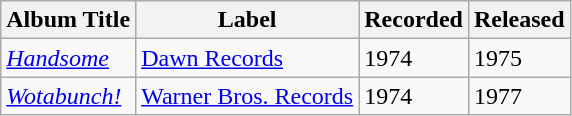<table class="wikitable">
<tr>
<th>Album Title</th>
<th>Label</th>
<th>Recorded</th>
<th>Released</th>
</tr>
<tr>
<td><em><a href='#'>Handsome</a></em></td>
<td><a href='#'>Dawn Records</a></td>
<td>1974</td>
<td>1975</td>
</tr>
<tr>
<td><em><a href='#'>Wotabunch!</a></em></td>
<td><a href='#'>Warner Bros. Records</a></td>
<td>1974</td>
<td>1977</td>
</tr>
</table>
